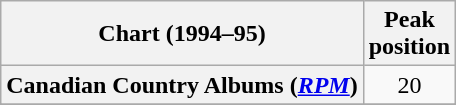<table class="wikitable sortable plainrowheaders" style="text-align:center">
<tr>
<th scope="col">Chart (1994–95)</th>
<th scope="col">Peak<br> position</th>
</tr>
<tr>
<th scope="row">Canadian Country Albums (<em><a href='#'>RPM</a></em>)</th>
<td>20</td>
</tr>
<tr>
</tr>
<tr>
</tr>
</table>
